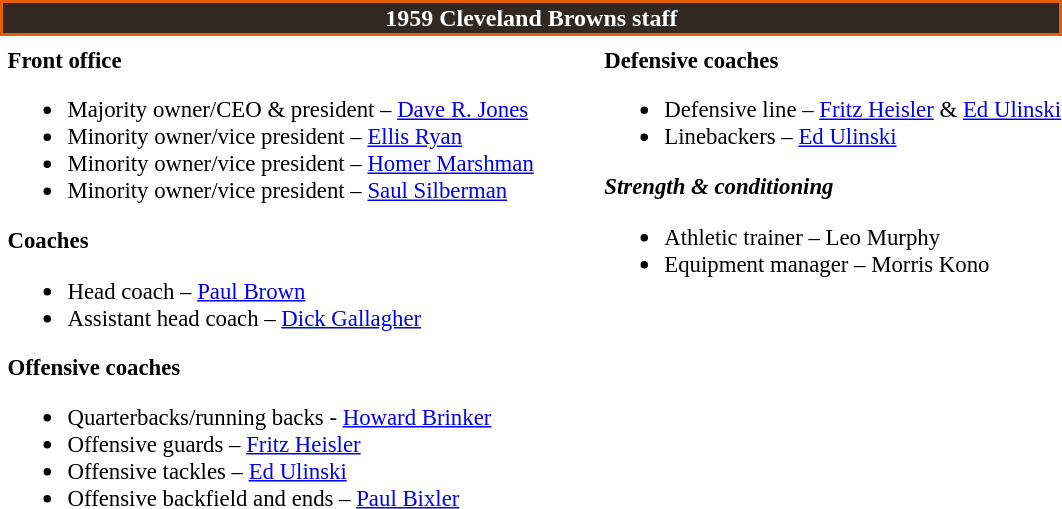<table class="toccolours" style="text-align: left;">
<tr>
<th colspan="7" style="background:#312821; color:white; border:2px solid #de6108; text-align:center;"><strong>1959 Cleveland Browns staff</strong></th>
</tr>
<tr>
<td colspan="7" style="text-align:right;"></td>
</tr>
<tr>
<td valign="top"></td>
<td style="font-size:95%; vertical-align:top;"><strong>Front office</strong><br><ul><li>Majority owner/CEO & president – <a href='#'>Dave R. Jones</a></li><li>Minority owner/vice president – <a href='#'>Ellis Ryan</a></li><li>Minority owner/vice president – <a href='#'>Homer Marshman</a></li><li>Minority owner/vice president – <a href='#'>Saul Silberman</a></li></ul><strong>Coaches</strong><ul><li>Head coach – <a href='#'>Paul Brown</a></li><li>Assistant head coach – <a href='#'>Dick Gallagher</a></li></ul><strong>Offensive coaches</strong><ul><li>Quarterbacks/running backs - <a href='#'>Howard Brinker</a></li><li>Offensive guards – <a href='#'>Fritz Heisler</a></li><li>Offensive tackles – <a href='#'>Ed Ulinski</a></li><li>Offensive backfield and ends – <a href='#'>Paul Bixler</a></li></ul></td>
<td width="35"> </td>
<td valign="top"></td>
<td style="font-size:95%; vertical-align:top;"><strong>Defensive coaches</strong><br><ul><li>Defensive line – <a href='#'>Fritz Heisler</a> & <a href='#'>Ed Ulinski</a></li><li>Linebackers – <a href='#'>Ed Ulinski</a></li></ul><strong><em>Strength & conditioning</em></strong><ul><li>Athletic trainer – Leo Murphy</li><li>Equipment manager – Morris Kono</li></ul></td>
</tr>
</table>
